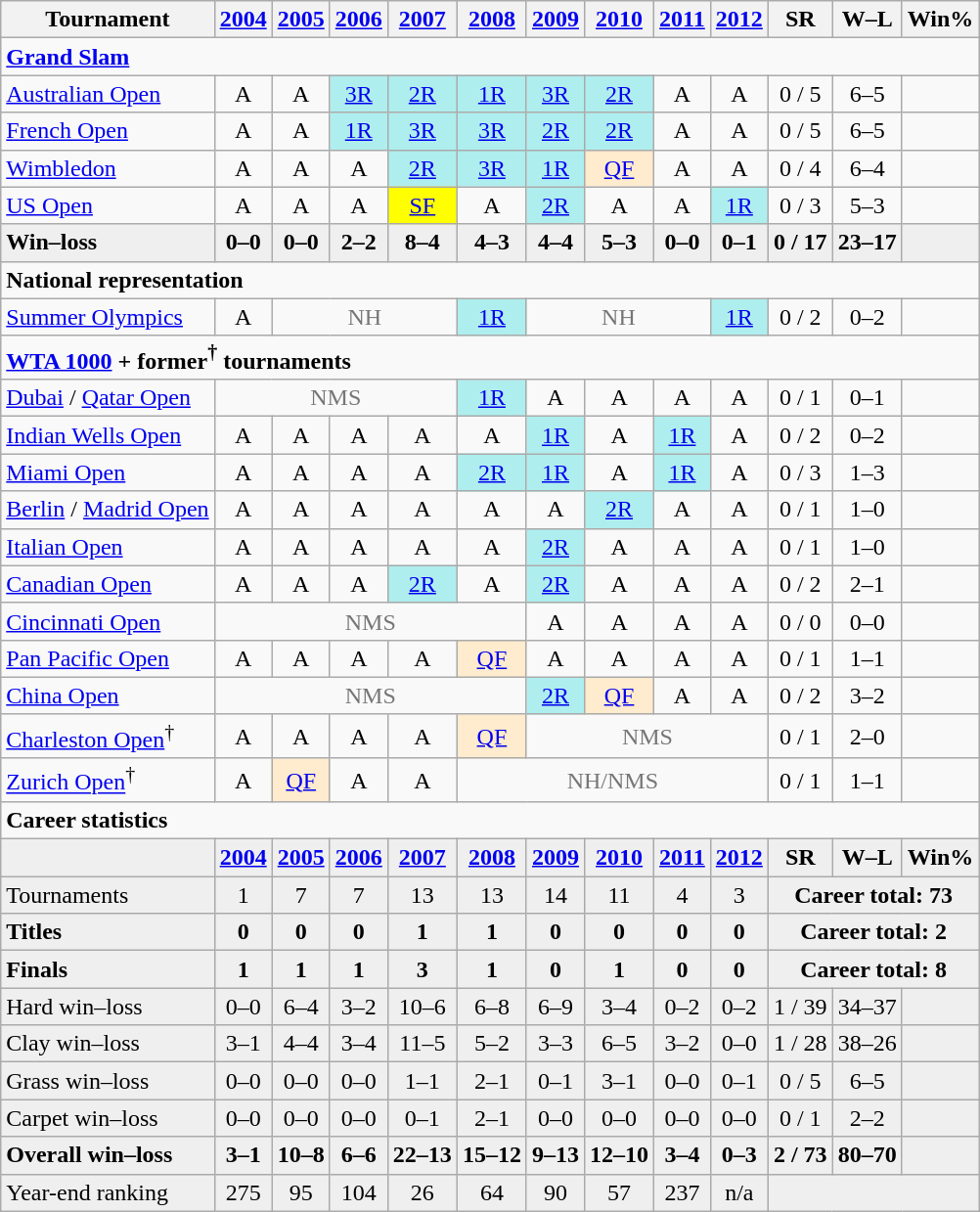<table class="wikitable" style="text-align:center">
<tr>
<th>Tournament</th>
<th><a href='#'>2004</a></th>
<th><a href='#'>2005</a></th>
<th><a href='#'>2006</a></th>
<th><a href='#'>2007</a></th>
<th><a href='#'>2008</a></th>
<th><a href='#'>2009</a></th>
<th><a href='#'>2010</a></th>
<th><a href='#'>2011</a></th>
<th><a href='#'>2012</a></th>
<th>SR</th>
<th>W–L</th>
<th>Win%</th>
</tr>
<tr>
<td colspan="13" align="left"><strong><a href='#'>Grand Slam</a></strong></td>
</tr>
<tr>
<td align="left"><a href='#'>Australian Open</a></td>
<td>A</td>
<td>A</td>
<td bgcolor="afeeee"><a href='#'>3R</a></td>
<td bgcolor="afeeee"><a href='#'>2R</a></td>
<td bgcolor="afeeee"><a href='#'>1R</a></td>
<td bgcolor="afeeee"><a href='#'>3R</a></td>
<td bgcolor="afeeee"><a href='#'>2R</a></td>
<td>A</td>
<td>A</td>
<td>0 / 5</td>
<td>6–5</td>
<td></td>
</tr>
<tr>
<td align="left"><a href='#'>French Open</a></td>
<td>A</td>
<td>A</td>
<td bgcolor="afeeee"><a href='#'>1R</a></td>
<td bgcolor="afeeee"><a href='#'>3R</a></td>
<td bgcolor="afeeee"><a href='#'>3R</a></td>
<td bgcolor="afeeee"><a href='#'>2R</a></td>
<td bgcolor="afeeee"><a href='#'>2R</a></td>
<td>A</td>
<td>A</td>
<td>0 / 5</td>
<td>6–5</td>
<td></td>
</tr>
<tr>
<td align="left"><a href='#'>Wimbledon</a></td>
<td>A</td>
<td>A</td>
<td>A</td>
<td bgcolor="afeeee"><a href='#'>2R</a></td>
<td bgcolor="afeeee"><a href='#'>3R</a></td>
<td bgcolor="afeeee"><a href='#'>1R</a></td>
<td bgcolor="ffebcd"><a href='#'>QF</a></td>
<td>A</td>
<td>A</td>
<td>0 / 4</td>
<td>6–4</td>
<td></td>
</tr>
<tr>
<td align="left"><a href='#'>US Open</a></td>
<td>A</td>
<td>A</td>
<td>A</td>
<td bgcolor="yellow"><a href='#'>SF</a></td>
<td>A</td>
<td bgcolor="afeeee"><a href='#'>2R</a></td>
<td>A</td>
<td>A</td>
<td bgcolor="afeeee"><a href='#'>1R</a></td>
<td>0 / 3</td>
<td>5–3</td>
<td></td>
</tr>
<tr style=background:#efefef;font-weight:bold>
<td style="text-align:left">Win–loss</td>
<td>0–0</td>
<td>0–0</td>
<td>2–2</td>
<td>8–4</td>
<td>4–3</td>
<td>4–4</td>
<td>5–3</td>
<td>0–0</td>
<td>0–1</td>
<td>0 / 17</td>
<td>23–17</td>
<td></td>
</tr>
<tr>
<td align=left colspan="13"><strong>National representation</strong></td>
</tr>
<tr>
<td align=left><a href='#'>Summer Olympics</a></td>
<td>A</td>
<td colspan="3" style=color:#767676>NH</td>
<td bgcolor="afeeee"><a href='#'>1R</a></td>
<td colspan="3" style=color:#767676>NH</td>
<td bgcolor="afeeee"><a href='#'>1R</a></td>
<td>0 / 2</td>
<td>0–2</td>
<td></td>
</tr>
<tr>
<td align=left colspan="13"><strong><a href='#'>WTA 1000</a> + former<sup>†</sup> tournaments</strong></td>
</tr>
<tr>
<td align=left><a href='#'>Dubai</a> / <a href='#'>Qatar Open</a></td>
<td colspan="4" style=color:#767676>NMS</td>
<td bgcolor="afeeee"><a href='#'>1R</a></td>
<td>A</td>
<td>A</td>
<td>A</td>
<td>A</td>
<td>0 / 1</td>
<td>0–1</td>
<td></td>
</tr>
<tr>
<td align=left><a href='#'>Indian Wells Open</a></td>
<td>A</td>
<td>A</td>
<td>A</td>
<td>A</td>
<td>A</td>
<td bgcolor="afeeee"><a href='#'>1R</a></td>
<td>A</td>
<td bgcolor="afeeee"><a href='#'>1R</a></td>
<td>A</td>
<td>0 / 2</td>
<td>0–2</td>
<td></td>
</tr>
<tr>
<td align=left><a href='#'>Miami Open</a></td>
<td>A</td>
<td>A</td>
<td>A</td>
<td>A</td>
<td bgcolor="afeeee"><a href='#'>2R</a></td>
<td bgcolor="afeeee"><a href='#'>1R</a></td>
<td>A</td>
<td bgcolor="afeeee"><a href='#'>1R</a></td>
<td>A</td>
<td>0 / 3</td>
<td>1–3</td>
<td></td>
</tr>
<tr>
<td align=left><a href='#'>Berlin</a> / <a href='#'>Madrid Open</a></td>
<td>A</td>
<td>A</td>
<td>A</td>
<td>A</td>
<td>A</td>
<td>A</td>
<td bgcolor="afeeee"><a href='#'>2R</a></td>
<td>A</td>
<td>A</td>
<td>0 / 1</td>
<td>1–0</td>
<td></td>
</tr>
<tr>
<td align=left><a href='#'>Italian Open</a></td>
<td>A</td>
<td>A</td>
<td>A</td>
<td>A</td>
<td>A</td>
<td bgcolor="afeeee"><a href='#'>2R</a></td>
<td>A</td>
<td>A</td>
<td>A</td>
<td>0 / 1</td>
<td>1–0</td>
<td></td>
</tr>
<tr>
<td align=left><a href='#'>Canadian Open</a></td>
<td>A</td>
<td>A</td>
<td>A</td>
<td bgcolor="afeeee"><a href='#'>2R</a></td>
<td>A</td>
<td bgcolor="afeeee"><a href='#'>2R</a></td>
<td>A</td>
<td>A</td>
<td>A</td>
<td>0 / 2</td>
<td>2–1</td>
<td></td>
</tr>
<tr>
<td align=left><a href='#'>Cincinnati Open</a></td>
<td colspan="5" style=color:#767676>NMS</td>
<td>A</td>
<td>A</td>
<td>A</td>
<td>A</td>
<td>0 / 0</td>
<td>0–0</td>
<td></td>
</tr>
<tr>
<td align=left><a href='#'>Pan Pacific Open</a></td>
<td>A</td>
<td>A</td>
<td>A</td>
<td>A</td>
<td bgcolor="ffebcd"><a href='#'>QF</a></td>
<td>A</td>
<td>A</td>
<td>A</td>
<td>A</td>
<td>0 / 1</td>
<td>1–1</td>
<td></td>
</tr>
<tr>
<td align=left><a href='#'>China Open</a></td>
<td colspan="5" style=color:#767676>NMS</td>
<td bgcolor="afeeee"><a href='#'>2R</a></td>
<td bgcolor="ffebcd"><a href='#'>QF</a></td>
<td>A</td>
<td>A</td>
<td>0 / 2</td>
<td>3–2</td>
<td></td>
</tr>
<tr>
<td align=left><a href='#'>Charleston Open</a><sup>†</sup></td>
<td>A</td>
<td>A</td>
<td>A</td>
<td>A</td>
<td bgcolor="ffebcd"><a href='#'>QF</a></td>
<td colspan="4" style=color:#767676>NMS</td>
<td>0 / 1</td>
<td>2–0</td>
<td></td>
</tr>
<tr>
<td align=left><a href='#'>Zurich Open</a><sup>†</sup></td>
<td>A</td>
<td bgcolor="ffebcd"><a href='#'>QF</a></td>
<td>A</td>
<td>A</td>
<td colspan="5" style=color:#767676>NH/NMS</td>
<td>0 / 1</td>
<td>1–1</td>
<td></td>
</tr>
<tr>
<td align=left colspan="13"><strong>Career statistics</strong></td>
</tr>
<tr style=background:#efefef;font-weight:bold>
<td></td>
<td><a href='#'>2004</a></td>
<td><a href='#'>2005</a></td>
<td><a href='#'>2006</a></td>
<td><a href='#'>2007</a></td>
<td><a href='#'>2008</a></td>
<td><a href='#'>2009</a></td>
<td><a href='#'>2010</a></td>
<td><a href='#'>2011</a></td>
<td><a href='#'>2012</a></td>
<td>SR</td>
<td>W–L</td>
<td>Win%</td>
</tr>
<tr bgcolor=efefef>
<td align=left>Tournaments</td>
<td>1</td>
<td>7</td>
<td>7</td>
<td>13</td>
<td>13</td>
<td>14</td>
<td>11</td>
<td>4</td>
<td>3</td>
<td colspan="3"><strong>Career total: 73</strong></td>
</tr>
<tr style=background:#efefef;font-weight:bold>
<td align=left>Titles</td>
<td>0</td>
<td>0</td>
<td>0</td>
<td>1</td>
<td>1</td>
<td>0</td>
<td>0</td>
<td>0</td>
<td>0</td>
<td colspan="3">Career total: 2</td>
</tr>
<tr style=background:#efefef;font-weight:bold>
<td align=left>Finals</td>
<td>1</td>
<td>1</td>
<td>1</td>
<td>3</td>
<td>1</td>
<td>0</td>
<td>1</td>
<td>0</td>
<td>0</td>
<td colspan="3">Career total: 8</td>
</tr>
<tr bgcolor=efefef>
<td align=left>Hard win–loss</td>
<td>0–0</td>
<td>6–4</td>
<td>3–2</td>
<td>10–6</td>
<td>6–8</td>
<td>6–9</td>
<td>3–4</td>
<td>0–2</td>
<td>0–2</td>
<td>1 / 39</td>
<td>34–37</td>
<td></td>
</tr>
<tr bgcolor=efefef>
<td align=left>Clay win–loss</td>
<td>3–1</td>
<td>4–4</td>
<td>3–4</td>
<td>11–5</td>
<td>5–2</td>
<td>3–3</td>
<td>6–5</td>
<td>3–2</td>
<td>0–0</td>
<td>1 / 28</td>
<td>38–26</td>
<td></td>
</tr>
<tr bgcolor=efefef>
<td align=left>Grass win–loss</td>
<td>0–0</td>
<td>0–0</td>
<td>0–0</td>
<td>1–1</td>
<td>2–1</td>
<td>0–1</td>
<td>3–1</td>
<td>0–0</td>
<td>0–1</td>
<td>0 / 5</td>
<td>6–5</td>
<td></td>
</tr>
<tr bgcolor=efefef>
<td align=left>Carpet win–loss</td>
<td>0–0</td>
<td>0–0</td>
<td>0–0</td>
<td>0–1</td>
<td>2–1</td>
<td>0–0</td>
<td>0–0</td>
<td>0–0</td>
<td>0–0</td>
<td>0 / 1</td>
<td>2–2</td>
<td></td>
</tr>
<tr style=background:#efefef;font-weight:bold>
<td align=left>Overall win–loss</td>
<td>3–1</td>
<td>10–8</td>
<td>6–6</td>
<td>22–13</td>
<td>15–12</td>
<td>9–13</td>
<td>12–10</td>
<td>3–4</td>
<td>0–3</td>
<td>2 / 73</td>
<td>80–70</td>
<td></td>
</tr>
<tr bgcolor=efefef>
<td align=left>Year-end ranking</td>
<td>275</td>
<td>95</td>
<td>104</td>
<td>26</td>
<td>64</td>
<td>90</td>
<td>57</td>
<td>237</td>
<td>n/a</td>
<td colspan="3"></td>
</tr>
</table>
